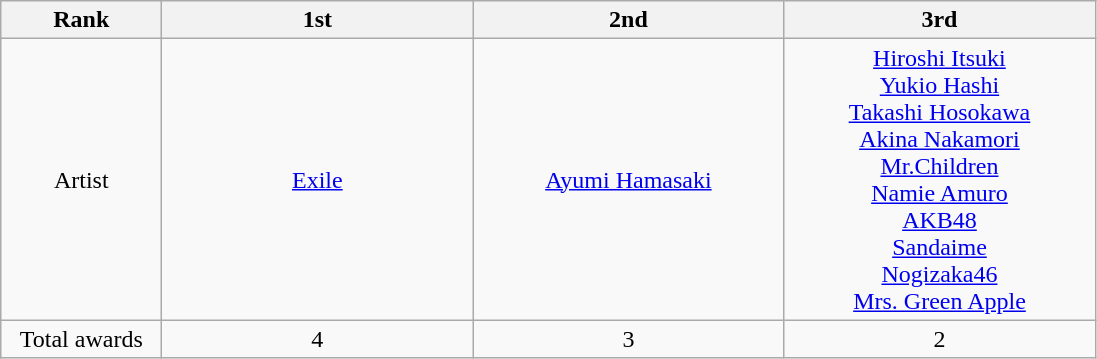<table class="wikitable" border="1">
<tr>
<th width="100">Rank</th>
<th width="200">1st</th>
<th width="200">2nd</th>
<th width="200">3rd</th>
</tr>
<tr align="center">
<td>Artist</td>
<td><a href='#'>Exile</a></td>
<td><a href='#'>Ayumi Hamasaki</a></td>
<td><a href='#'>Hiroshi Itsuki</a><br><a href='#'>Yukio Hashi</a><br><a href='#'>Takashi Hosokawa</a><br><a href='#'>Akina Nakamori</a><br><a href='#'>Mr.Children</a><br><a href='#'>Namie Amuro</a><br><a href='#'>AKB48</a><br><a href='#'>Sandaime</a><br><a href='#'>Nogizaka46</a><br><a href='#'>Mrs. Green Apple</a></td>
</tr>
<tr align="center">
<td>Total awards</td>
<td>4</td>
<td>3</td>
<td>2</td>
</tr>
</table>
